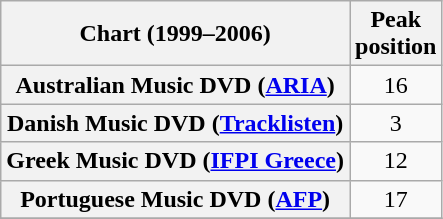<table class="wikitable sortable plainrowheaders" style="text-align:center">
<tr>
<th scope="col">Chart (1999–2006)</th>
<th scope="col">Peak<br>position</th>
</tr>
<tr>
<th scope="row">Australian Music DVD (<a href='#'>ARIA</a>)</th>
<td>16</td>
</tr>
<tr>
<th scope="row">Danish Music DVD (<a href='#'>Tracklisten</a>)</th>
<td>3</td>
</tr>
<tr>
<th scope="row">Greek Music DVD (<a href='#'>IFPI Greece</a>)</th>
<td>12</td>
</tr>
<tr>
<th scope="row">Portuguese Music DVD (<a href='#'>AFP</a>)</th>
<td>17</td>
</tr>
<tr>
</tr>
</table>
